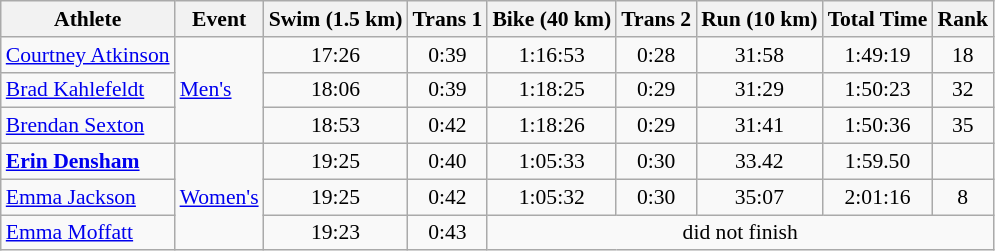<table class="wikitable" style="font-size:90%">
<tr>
<th>Athlete</th>
<th>Event</th>
<th>Swim (1.5 km)</th>
<th>Trans 1</th>
<th>Bike (40 km)</th>
<th>Trans 2</th>
<th>Run (10 km)</th>
<th>Total Time</th>
<th>Rank</th>
</tr>
<tr align=center>
<td align=left><a href='#'>Courtney Atkinson</a></td>
<td align=left rowspan=3><a href='#'>Men's</a></td>
<td>17:26</td>
<td>0:39</td>
<td>1:16:53</td>
<td>0:28</td>
<td>31:58</td>
<td>1:49:19</td>
<td>18</td>
</tr>
<tr align=center>
<td align=left><a href='#'>Brad Kahlefeldt</a></td>
<td>18:06</td>
<td>0:39</td>
<td>1:18:25</td>
<td>0:29</td>
<td>31:29</td>
<td>1:50:23</td>
<td>32</td>
</tr>
<tr align=center>
<td align=left><a href='#'>Brendan Sexton</a></td>
<td>18:53</td>
<td>0:42</td>
<td>1:18:26</td>
<td>0:29</td>
<td>31:41</td>
<td>1:50:36</td>
<td>35</td>
</tr>
<tr align=center>
<td align=left><strong><a href='#'>Erin Densham</a></strong></td>
<td rowspan=3><a href='#'>Women's</a></td>
<td>19:25</td>
<td>0:40</td>
<td>1:05:33</td>
<td>0:30</td>
<td>33.42</td>
<td>1:59.50</td>
<td></td>
</tr>
<tr align=center>
<td align=left><a href='#'>Emma Jackson</a></td>
<td>19:25</td>
<td>0:42</td>
<td>1:05:32</td>
<td>0:30</td>
<td>35:07</td>
<td>2:01:16</td>
<td>8</td>
</tr>
<tr align=center>
<td align=left><a href='#'>Emma Moffatt</a></td>
<td>19:23</td>
<td>0:43</td>
<td colspan=5>did not finish</td>
</tr>
</table>
